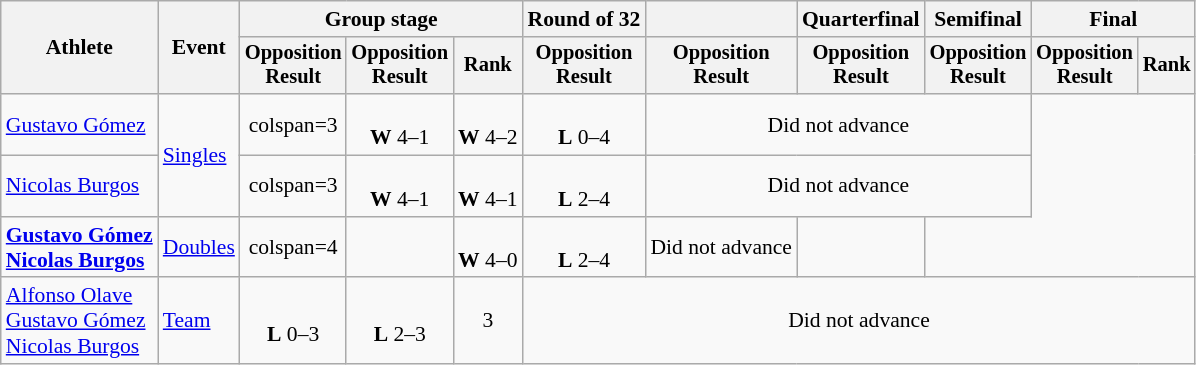<table class=wikitable style=font-size:90%;text-align:center>
<tr>
<th rowspan=2>Athlete</th>
<th rowspan=2>Event</th>
<th colspan=3>Group stage</th>
<th>Round of 32</th>
<th></th>
<th>Quarterfinal</th>
<th>Semifinal</th>
<th colspan=2>Final</th>
</tr>
<tr style=font-size:95%>
<th>Opposition<br>Result</th>
<th>Opposition<br>Result</th>
<th>Rank</th>
<th>Opposition<br>Result</th>
<th>Opposition<br>Result</th>
<th>Opposition<br>Result</th>
<th>Opposition<br>Result</th>
<th>Opposition<br>Result</th>
<th>Rank</th>
</tr>
<tr>
<td style="text-align:left"><a href='#'>Gustavo Gómez</a></td>
<td style="text-align:left" rowspan=2><a href='#'>Singles</a></td>
<td>colspan=3 </td>
<td><br><strong>W</strong> 4–1</td>
<td><br><strong>W</strong> 4–2</td>
<td><br><strong>L</strong> 0–4</td>
<td colspan="3">Did not advance</td>
</tr>
<tr>
<td style="text-align:left"><a href='#'>Nicolas Burgos</a></td>
<td>colspan=3 </td>
<td><br><strong>W</strong> 4–1</td>
<td><br><strong>W</strong> 4–1</td>
<td><br><strong>L</strong> 2–4</td>
<td colspan="3">Did not advance</td>
</tr>
<tr>
<td style="text-align:left"><strong><a href='#'>Gustavo Gómez</a><br><a href='#'>Nicolas Burgos</a></strong></td>
<td style="text-align:left"><a href='#'>Doubles</a></td>
<td>colspan=4 </td>
<td></td>
<td><br><strong>W</strong> 4–0</td>
<td><br><strong>L</strong> 2–4</td>
<td>Did not advance</td>
<td></td>
</tr>
<tr>
<td style="text-align:left"><a href='#'>Alfonso Olave</a><br><a href='#'>Gustavo Gómez</a><br><a href='#'>Nicolas Burgos</a></td>
<td style="text-align:left"><a href='#'>Team</a></td>
<td><br><strong>L</strong> 0–3</td>
<td><br><strong>L</strong> 2–3</td>
<td>3</td>
<td colspan="6">Did not advance</td>
</tr>
</table>
